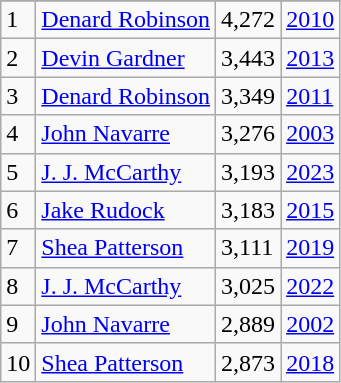<table class="wikitable">
<tr>
</tr>
<tr>
<td>1</td>
<td><a href='#'>Denard Robinson</a></td>
<td><abbr>4,272</abbr></td>
<td><a href='#'>2010</a></td>
</tr>
<tr>
<td>2</td>
<td><a href='#'>Devin Gardner</a></td>
<td><abbr>3,443</abbr></td>
<td><a href='#'>2013</a></td>
</tr>
<tr>
<td>3</td>
<td><a href='#'>Denard Robinson</a></td>
<td><abbr>3,349</abbr></td>
<td><a href='#'>2011</a></td>
</tr>
<tr>
<td>4</td>
<td><a href='#'>John Navarre</a></td>
<td><abbr>3,276</abbr></td>
<td><a href='#'>2003</a></td>
</tr>
<tr>
<td>5</td>
<td><a href='#'>J. J. McCarthy</a></td>
<td><abbr>3,193</abbr></td>
<td><a href='#'>2023</a></td>
</tr>
<tr>
<td>6</td>
<td><a href='#'>Jake Rudock</a></td>
<td><abbr>3,183</abbr></td>
<td><a href='#'>2015</a></td>
</tr>
<tr>
<td>7</td>
<td><a href='#'>Shea Patterson</a></td>
<td><abbr>3,111</abbr></td>
<td><a href='#'>2019</a></td>
</tr>
<tr>
<td>8</td>
<td><a href='#'>J. J. McCarthy</a></td>
<td><abbr>3,025</abbr></td>
<td><a href='#'>2022</a></td>
</tr>
<tr>
<td>9</td>
<td><a href='#'>John Navarre</a></td>
<td><abbr>2,889</abbr></td>
<td><a href='#'>2002</a></td>
</tr>
<tr>
<td>10</td>
<td><a href='#'>Shea Patterson</a></td>
<td><abbr>2,873</abbr></td>
<td><a href='#'>2018</a></td>
</tr>
</table>
